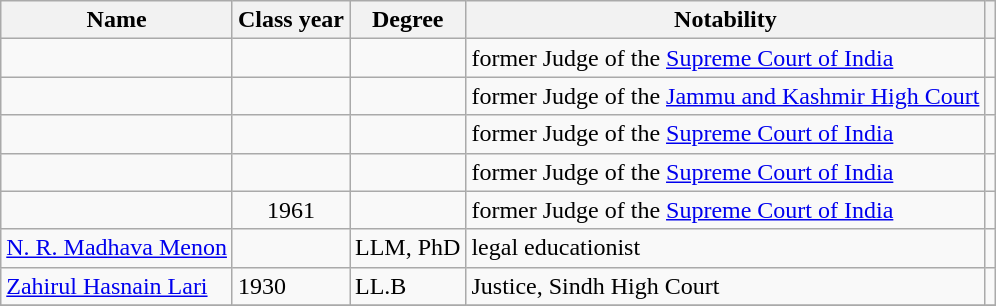<table class="wikitable sortable">
<tr>
<th>Name</th>
<th data-sort-type="isoDate">Class year</th>
<th class="unsortable">Degree</th>
<th class="unsortable">Notability</th>
<th class="unsortable"></th>
</tr>
<tr>
<td></td>
<td style="text-align:center;"></td>
<td></td>
<td>former Judge of the <a href='#'>Supreme Court of India</a></td>
<td style="text-align:center;"></td>
</tr>
<tr>
<td></td>
<td style="text-align:center;"></td>
<td></td>
<td>former Judge of the <a href='#'>Jammu and Kashmir High Court</a></td>
<td style="text-align:center;"></td>
</tr>
<tr>
<td></td>
<td style="text-align:center;"></td>
<td></td>
<td>former Judge of the <a href='#'>Supreme Court of India</a></td>
<td style="text-align:center;"></td>
</tr>
<tr>
<td></td>
<td style="text-align:center;"></td>
<td></td>
<td>former Judge of the <a href='#'>Supreme Court of India</a></td>
<td style="text-align:center;"></td>
</tr>
<tr>
<td></td>
<td style="text-align:center;">1961</td>
<td></td>
<td>former Judge of the <a href='#'>Supreme Court of India</a></td>
<td style="text-align:center;"></td>
</tr>
<tr>
<td><a href='#'>N. R. Madhava Menon</a></td>
<td></td>
<td>LLM, PhD</td>
<td>legal educationist</td>
<td></td>
</tr>
<tr>
<td><a href='#'>Zahirul Hasnain Lari</a></td>
<td>1930</td>
<td>LL.B</td>
<td>Justice, Sindh High Court</td>
<td></td>
</tr>
<tr>
</tr>
</table>
